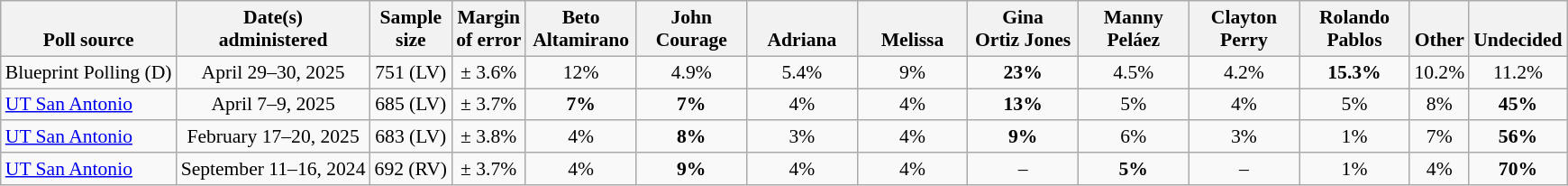<table class="wikitable" style="font-size:90%;text-align:center;">
<tr valign=bottom>
<th>Poll source</th>
<th>Date(s)<br>administered</th>
<th>Sample<br>size</th>
<th>Margin<br>of error</th>
<th style="width:75px;">Beto<br>Altamirano</th>
<th style="width:75px;">John<br>Courage</th>
<th style="width:75px;">Adriana<br></th>
<th style="width:75px;">Melissa<br></th>
<th style="width:75px;">Gina<br>Ortiz Jones</th>
<th style="width:75px;">Manny<br>Peláez</th>
<th style="width:75px;">Clayton<br>Perry</th>
<th style="width:75px;">Rolando<br>Pablos</th>
<th>Other</th>
<th>Undecided</th>
</tr>
<tr>
<td style="text-align:left;">Blueprint Polling (D)</td>
<td>April 29–30, 2025</td>
<td>751 (LV)</td>
<td>± 3.6%</td>
<td>12%</td>
<td>4.9%</td>
<td>5.4%</td>
<td>9%</td>
<td><strong>23%</strong></td>
<td>4.5%</td>
<td>4.2%</td>
<td><strong>15.3%</strong></td>
<td>10.2%</td>
<td>11.2%</td>
</tr>
<tr>
<td style="text-align:left;"><a href='#'>UT San Antonio</a></td>
<td>April 7–9, 2025</td>
<td>685 (LV)</td>
<td>± 3.7%</td>
<td><strong>7%</strong></td>
<td><strong>7%</strong></td>
<td>4%</td>
<td>4%</td>
<td><strong>13%</strong></td>
<td>5%</td>
<td>4%</td>
<td>5%</td>
<td>8%</td>
<td><strong>45%</strong></td>
</tr>
<tr>
<td style="text-align:left;"><a href='#'>UT San Antonio</a></td>
<td>February 17–20, 2025</td>
<td>683 (LV)</td>
<td>± 3.8%</td>
<td>4%</td>
<td><strong>8%</strong></td>
<td>3%</td>
<td>4%</td>
<td><strong>9%</strong></td>
<td>6%</td>
<td>3%</td>
<td>1%</td>
<td>7%</td>
<td><strong>56%</strong></td>
</tr>
<tr>
<td style="text-align:left;"><a href='#'>UT San Antonio</a></td>
<td>September 11–16, 2024</td>
<td>692 (RV)</td>
<td>± 3.7%</td>
<td>4%</td>
<td><strong>9%</strong></td>
<td>4%</td>
<td>4%</td>
<td>–</td>
<td><strong>5%</strong></td>
<td>–</td>
<td>1%</td>
<td>4%</td>
<td><strong>70%</strong></td>
</tr>
</table>
